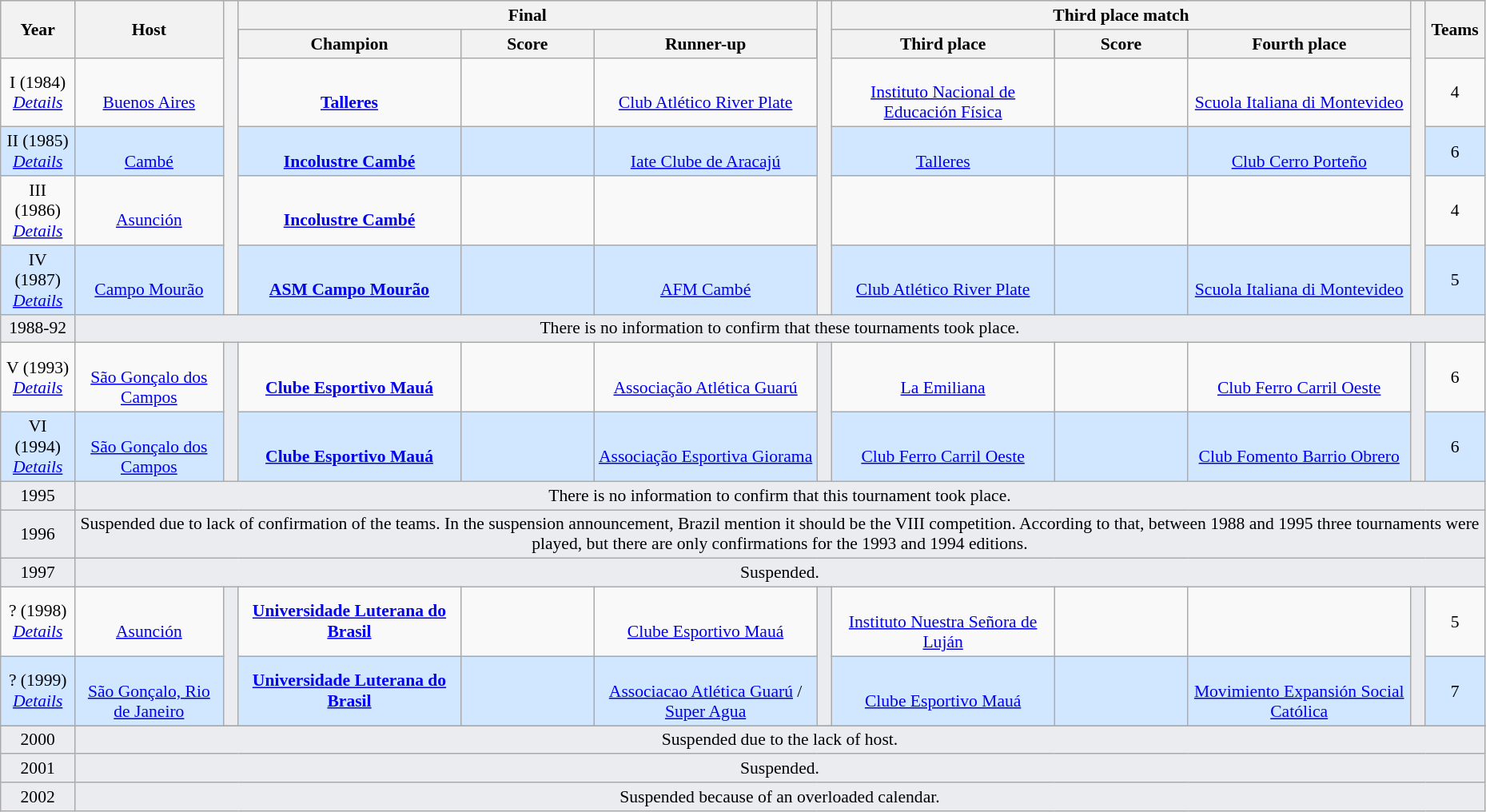<table class="wikitable" style="font-size:90%; width: 98%; text-align: center;">
<tr bgcolor=#C1D8FF>
<th rowspan=2 width=5%>Year</th>
<th rowspan=2 width=10%>Host</th>
<th width=1% rowspan=6 bgcolor=ffffff></th>
<th colspan=3>Final</th>
<th width=1% rowspan=6 bgcolor=ffffff></th>
<th colspan=3>Third place match</th>
<th width=1% rowspan=6 bgcolor=ffffff></th>
<th rowspan=2 width=5%>Teams</th>
</tr>
<tr bgcolor=FEF>
<th width=15%>Champion</th>
<th width=9%>Score</th>
<th width=15%>Runner-up</th>
<th width=15%>Third place</th>
<th width=9%>Score</th>
<th width=15%>Fourth place</th>
</tr>
<tr>
<td>I (1984)<br><em><a href='#'>Details</a></em></td>
<td><br><a href='#'>Buenos Aires</a></td>
<td><strong><br> <a href='#'>Talleres</a></strong></td>
<td></td>
<td><br> <a href='#'>Club Atlético River Plate</a></td>
<td><br> <a href='#'>Instituto Nacional de Educación Física</a></td>
<td></td>
<td><br> <a href='#'>Scuola Italiana di Montevideo</a></td>
<td>4</td>
</tr>
<tr bgcolor=#D0E7FF>
<td>II (1985)<br><em><a href='#'>Details</a></em></td>
<td><br><a href='#'>Cambé</a></td>
<td><strong><br> <a href='#'>Incolustre Cambé</a></strong></td>
<td></td>
<td><br> <a href='#'>Iate Clube de Aracajú</a></td>
<td><br> <a href='#'>Talleres</a></td>
<td></td>
<td><br> <a href='#'>Club Cerro Porteño</a></td>
<td>6</td>
</tr>
<tr>
<td>III (1986)<br><em><a href='#'>Details</a></em></td>
<td><br><a href='#'>Asunción</a></td>
<td><strong><br> <a href='#'>Incolustre Cambé</a></strong></td>
<td></td>
<td></td>
<td></td>
<td></td>
<td></td>
<td>4</td>
</tr>
<tr bgcolor=#D0E7FF>
<td>IV (1987)<br><em><a href='#'>Details</a></em></td>
<td><br><a href='#'>Campo Mourão</a></td>
<td><strong><br> <a href='#'>ASM Campo Mourão</a></strong></td>
<td></td>
<td><br> <a href='#'>AFM Cambé</a></td>
<td><br> <a href='#'>Club Atlético River Plate</a></td>
<td></td>
<td><br> <a href='#'>Scuola Italiana di Montevideo</a></td>
<td>5</td>
</tr>
<tr bgcolor=#eaecf0>
<td>1988-92</td>
<td colspan=11>There is no information to confirm that these tournaments took place.</td>
</tr>
<tr>
<td>V (1993)<br><em><a href='#'>Details</a></em></td>
<td><br><a href='#'>São Gonçalo dos Campos</a></td>
<td bgcolor=#eaecf0 rowspan=2></td>
<td><strong><br> <a href='#'>Clube Esportivo Mauá</a></strong></td>
<td></td>
<td><br> <a href='#'>Associação Atlética Guarú</a></td>
<td bgcolor=#eaecf0 rowspan=2></td>
<td><br> <a href='#'>La Emiliana</a></td>
<td></td>
<td><br> <a href='#'>Club Ferro Carril Oeste</a></td>
<td bgcolor=#eaecf0 rowspan=2></td>
<td>6</td>
</tr>
<tr bgcolor=#D0E7FF>
<td>VI (1994)<br><em><a href='#'>Details</a></em></td>
<td><br><a href='#'>São Gonçalo dos Campos</a></td>
<td><strong><br> <a href='#'>Clube Esportivo Mauá</a></strong></td>
<td></td>
<td><br> <a href='#'>Associação Esportiva Giorama</a></td>
<td><br> <a href='#'>Club Ferro Carril Oeste</a></td>
<td></td>
<td><br> <a href='#'>Club Fomento Barrio Obrero</a></td>
<td>6</td>
</tr>
<tr bgcolor=#eaecf0>
<td>1995</td>
<td colspan=11>There is no information to confirm that this tournament took place.</td>
</tr>
<tr bgcolor=#eaecf0>
<td>1996</td>
<td colspan=11>Suspended due to lack of confirmation of the teams. In the suspension announcement, Brazil mention it should be the VIII competition. According to that, between 1988 and 1995 three tournaments were played, but there are only confirmations for the 1993 and 1994 editions.</td>
</tr>
<tr bgcolor=#eaecf0>
<td>1997</td>
<td colspan=11>Suspended.</td>
</tr>
<tr>
<td>? (1998)<br><em><a href='#'>Details</a></em></td>
<td><br><a href='#'>Asunción</a></td>
<td bgcolor=#eaecf0 rowspan=2></td>
<td><strong> <a href='#'>Universidade Luterana do Brasil</a></strong></td>
<td></td>
<td><br> <a href='#'>Clube Esportivo Mauá</a></td>
<td bgcolor=#eaecf0 rowspan=2></td>
<td><br> <a href='#'>Instituto Nuestra Señora de Luján</a></td>
<td></td>
<td></td>
<td bgcolor=#eaecf0 rowspan=2></td>
<td>5</td>
</tr>
<tr bgcolor=#D0E7FF>
<td>? (1999)<br><em><a href='#'>Details</a></em></td>
<td><br><a href='#'>São Gonçalo, Rio de Janeiro</a></td>
<td><strong> <a href='#'>Universidade Luterana do Brasil</a></strong></td>
<td></td>
<td><br> <a href='#'>Associacao Atlética Guarú</a> / <a href='#'>Super Agua</a></td>
<td><br> <a href='#'>Clube Esportivo Mauá</a></td>
<td></td>
<td><br> <a href='#'>Movimiento Expansión Social Católica</a></td>
<td>7</td>
</tr>
<tr>
</tr>
<tr bgcolor=#eaecf0>
<td>2000</td>
<td colspan=11>Suspended due to the lack of host.</td>
</tr>
<tr bgcolor=#eaecf0>
<td>2001</td>
<td colspan=11>Suspended.</td>
</tr>
<tr bgcolor=#eaecf0>
<td>2002</td>
<td colspan=11>Suspended because of an overloaded calendar.</td>
</tr>
</table>
